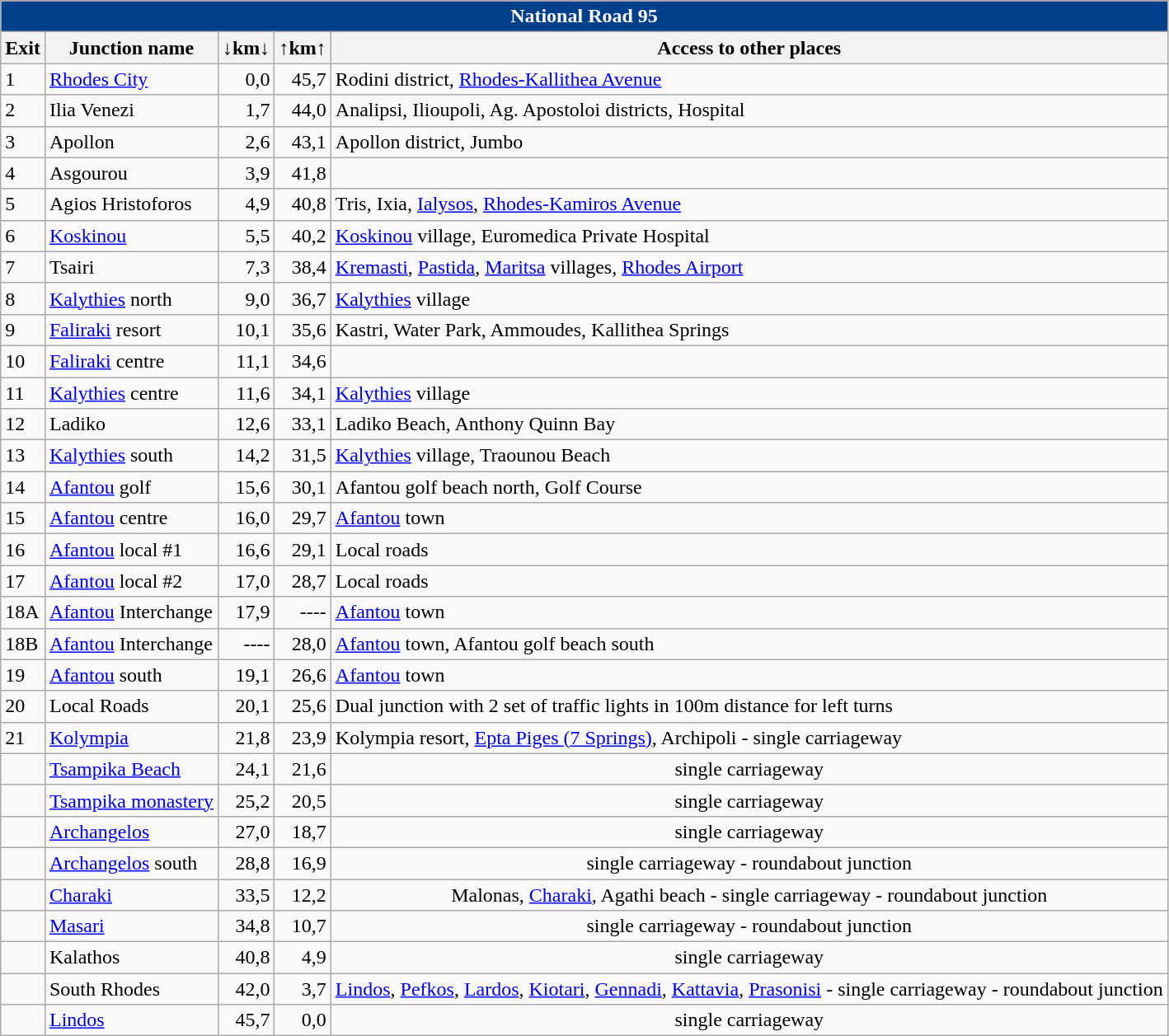<table class="wikitable" border="1">
<tr>
</tr>
<tr align="center" bgcolor="00408B" style="color: white;font-size:100%;">
<td colspan="6"><strong>National Road 95</strong></td>
</tr>
<tr>
<th>Exit</th>
<th>Junction name</th>
<th>↓km↓</th>
<th>↑km↑</th>
<th>Access to other places</th>
</tr>
<tr>
<td>1 </td>
<td><a href='#'>Rhodes City</a></td>
<td align="right">0,0</td>
<td align="right">45,7</td>
<td>Rodini district, <a href='#'>Rhodes-Kallithea Avenue</a></td>
</tr>
<tr>
<td>2 </td>
<td>Ilia Venezi</td>
<td align="right">1,7</td>
<td align="right">44,0</td>
<td>Analipsi, Ilioupoli, Ag. Apostoloi districts,  Hospital</td>
</tr>
<tr>
<td>3 </td>
<td>Apollon</td>
<td align="right">2,6</td>
<td align="right">43,1</td>
<td>Apollon district, Jumbo</td>
</tr>
<tr>
<td>4 </td>
<td>Asgourou</td>
<td align="right">3,9</td>
<td align="right">41,8</td>
<td></td>
</tr>
<tr>
<td>5 </td>
<td>Agios Hristoforos</td>
<td align="right">4,9</td>
<td align="right">40,8</td>
<td>Tris, Ixia, <a href='#'>Ialysos</a>, <a href='#'>Rhodes-Kamiros Avenue</a></td>
</tr>
<tr>
<td>6 </td>
<td><a href='#'>Koskinou</a></td>
<td align="right">5,5</td>
<td align="right">40,2</td>
<td><a href='#'>Koskinou</a> village,  Euromedica Private Hospital</td>
</tr>
<tr>
<td>7 </td>
<td>Tsairi</td>
<td align="right">7,3</td>
<td align="right">38,4</td>
<td><a href='#'>Kremasti</a>, <a href='#'>Pastida</a>, <a href='#'>Maritsa</a> villages,  <a href='#'>Rhodes Airport</a></td>
</tr>
<tr>
<td>8 </td>
<td><a href='#'>Kalythies</a> north</td>
<td align="right">9,0</td>
<td align="right">36,7</td>
<td><a href='#'>Kalythies</a> village</td>
</tr>
<tr>
<td>9 </td>
<td><a href='#'>Faliraki</a> resort</td>
<td align="right">10,1</td>
<td align="right">35,6</td>
<td>Kastri, Water Park, Ammoudes, Kallithea Springs</td>
</tr>
<tr>
<td>10 </td>
<td><a href='#'>Faliraki</a> centre</td>
<td align="right">11,1</td>
<td align="right">34,6</td>
<td></td>
</tr>
<tr>
<td>11 </td>
<td><a href='#'>Kalythies</a> centre</td>
<td align="right">11,6</td>
<td align="right">34,1</td>
<td><a href='#'>Kalythies</a> village</td>
</tr>
<tr>
<td>12 </td>
<td>Ladiko</td>
<td align="right">12,6</td>
<td align="right">33,1</td>
<td>Ladiko Beach, Anthony Quinn Bay</td>
</tr>
<tr>
<td>13 </td>
<td><a href='#'>Kalythies</a> south</td>
<td align="right">14,2</td>
<td align="right">31,5</td>
<td><a href='#'>Kalythies</a> village, Traounou Beach</td>
</tr>
<tr>
<td>14 </td>
<td><a href='#'>Afantou</a> golf</td>
<td align="right">15,6</td>
<td align="right">30,1</td>
<td>Afantou golf beach north, Golf Course</td>
</tr>
<tr>
<td>15 </td>
<td><a href='#'>Afantou</a> centre</td>
<td align="right">16,0</td>
<td align="right">29,7</td>
<td><a href='#'>Afantou</a> town</td>
</tr>
<tr>
<td>16 </td>
<td><a href='#'>Afantou</a> local #1</td>
<td align="right">16,6</td>
<td align="right">29,1</td>
<td>Local roads</td>
</tr>
<tr>
<td>17 </td>
<td><a href='#'>Afantou</a> local #2</td>
<td align="right">17,0</td>
<td align="right">28,7</td>
<td>Local roads</td>
</tr>
<tr>
<td>18A </td>
<td><a href='#'>Afantou</a> Interchange</td>
<td align="right">17,9</td>
<td align="right">----</td>
<td><a href='#'>Afantou</a> town</td>
</tr>
<tr>
<td>18B </td>
<td><a href='#'>Afantou</a> Interchange</td>
<td align="right">----</td>
<td align="right">28,0</td>
<td><a href='#'>Afantou</a> town, Afantou golf beach south</td>
</tr>
<tr>
<td>19 </td>
<td><a href='#'>Afantou</a> south</td>
<td align="right">19,1</td>
<td align="right">26,6</td>
<td><a href='#'>Afantou</a> town</td>
</tr>
<tr>
<td>20 </td>
<td>Local Roads</td>
<td align="right">20,1</td>
<td align="right">25,6</td>
<td>Dual junction with 2 set of traffic lights in 100m distance for left turns</td>
</tr>
<tr>
<td>21</td>
<td><a href='#'>Kolympia</a></td>
<td align="right">21,8</td>
<td align="right">23,9</td>
<td>Kolympia resort, <a href='#'>Epta Piges (7 Springs)</a>, Archipoli - single carriageway</td>
</tr>
<tr>
<td></td>
<td><a href='#'>Tsampika Beach</a></td>
<td align="right">24,1</td>
<td align="right">21,6</td>
<td align="center">single carriageway</td>
</tr>
<tr>
<td></td>
<td><a href='#'>Tsampika monastery</a></td>
<td align="right">25,2</td>
<td align="right">20,5</td>
<td align="center">single carriageway</td>
</tr>
<tr>
<td></td>
<td><a href='#'>Archangelos</a></td>
<td align="right">27,0</td>
<td align="right">18,7</td>
<td align="center">single carriageway</td>
</tr>
<tr>
<td></td>
<td><a href='#'>Archangelos</a> south</td>
<td align="right">28,8</td>
<td align="right">16,9</td>
<td align="center">single carriageway - roundabout junction</td>
</tr>
<tr>
<td></td>
<td><a href='#'>Charaki</a></td>
<td align="right">33,5</td>
<td align="right">12,2</td>
<td align="center">Malonas, <a href='#'>Charaki</a>, Agathi beach - single carriageway - roundabout junction</td>
</tr>
<tr>
<td></td>
<td><a href='#'>Masari</a></td>
<td align="right">34,8</td>
<td align="right">10,7</td>
<td align="center">single carriageway - roundabout junction</td>
</tr>
<tr>
<td></td>
<td>Kalathos</td>
<td align="right">40,8</td>
<td align="right">4,9</td>
<td align="center">single carriageway</td>
</tr>
<tr>
<td></td>
<td>South Rhodes</td>
<td align="right">42,0</td>
<td align="right">3,7</td>
<td align="center"><a href='#'>Lindos</a>, <a href='#'>Pefkos</a>, <a href='#'>Lardos</a>, <a href='#'>Kiotari</a>, <a href='#'>Gennadi</a>, <a href='#'>Kattavia</a>, <a href='#'>Prasonisi</a> - single carriageway - roundabout junction</td>
</tr>
<tr>
<td></td>
<td><a href='#'>Lindos</a></td>
<td align="right">45,7</td>
<td align="right">0,0</td>
<td align="center">single carriageway</td>
</tr>
</table>
